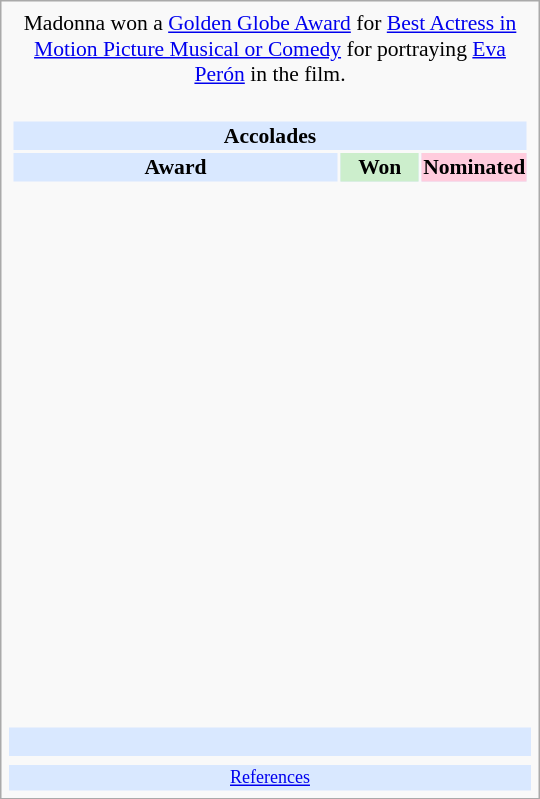<table class="infobox" style="width: 25em; text-align: left; font-size: 90%; vertical-align: middle;">
<tr>
<td colspan="3" style="text-align:center;"> Madonna won a <a href='#'>Golden Globe Award</a> for <a href='#'>Best Actress in Motion Picture Musical or Comedy</a> for portraying <a href='#'>Eva Perón</a> in the film.</td>
</tr>
<tr>
<td colspan=3><br><table class="collapsible collapsed" style="width:100%;">
<tr>
<th colspan="3" style="background:#d9e8ff; text-align:center;">Accolades</th>
</tr>
<tr style="background:#d9e8ff; text-align:center; text-align:center;">
<td><strong>Award</strong></td>
<td style="background:#cec; text-size:0.9em; text-align:center; width:50px;"><strong>Won</strong></td>
<td style="background:#fcd; text-size:0.9em; text-align:center; width:50px;"><strong>Nominated</strong></td>
</tr>
<tr>
<td style="text-align:center;"><br></td>
<td></td>
<td></td>
</tr>
<tr>
<td style="text-align:center;"><br></td>
<td></td>
<td></td>
</tr>
<tr>
<td style="text-align:center;"><br></td>
<td></td>
<td></td>
</tr>
<tr>
<td style="text-align:center;"><br></td>
<td></td>
<td></td>
</tr>
<tr>
<td style="text-align:center;"><br></td>
<td></td>
<td></td>
</tr>
<tr>
<td style="text-align:center;"><br></td>
<td></td>
<td></td>
</tr>
<tr>
<td style="text-align:center;"><br></td>
<td></td>
<td></td>
</tr>
<tr>
<td style="text-align:center;"><br></td>
<td></td>
<td></td>
</tr>
<tr>
<td style="text-align:center;"><br></td>
<td></td>
<td></td>
</tr>
<tr>
<td style="text-align:center;"><br></td>
<td></td>
<td></td>
</tr>
<tr>
<td style="text-align:center;"><br></td>
<td></td>
<td></td>
</tr>
<tr>
<td style="text-align:center;"><br></td>
<td></td>
<td></td>
</tr>
<tr>
<td style="text-align:center;"><br></td>
<td></td>
<td></td>
</tr>
<tr>
<td style="text-align:center;"><br></td>
<td></td>
<td></td>
</tr>
<tr>
<td style="text-align:center;"><br></td>
<td></td>
<td></td>
</tr>
<tr>
<td style="text-align:center;"><br></td>
<td></td>
<td></td>
</tr>
<tr>
<td style="text-align:center;"><br></td>
<td></td>
<td></td>
</tr>
<tr>
</tr>
</table>
</td>
</tr>
<tr style="background:#d9e8ff;">
<td style="text-align:center;" colspan="3"><br></td>
</tr>
<tr>
<td></td>
<td></td>
<td></td>
</tr>
<tr style="background:#d9e8ff;">
<td colspan="3" style="font-size: smaller; text-align:center;"><a href='#'>References</a></td>
</tr>
</table>
